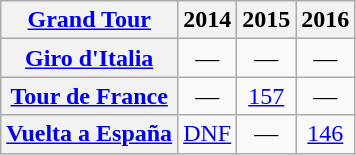<table class="wikitable plainrowheaders">
<tr>
<th scope="col"><a href='#'>Grand Tour</a></th>
<th scope="col">2014</th>
<th scope="col">2015</th>
<th scope="col">2016</th>
</tr>
<tr style="text-align:center;">
<th scope="row"> <a href='#'>Giro d'Italia</a></th>
<td>—</td>
<td>—</td>
<td>—</td>
</tr>
<tr style="text-align:center;">
<th scope="row"> <a href='#'>Tour de France</a></th>
<td>—</td>
<td><a href='#'>157</a></td>
<td>—</td>
</tr>
<tr style="text-align:center;">
<th scope="row"> <a href='#'>Vuelta a España</a></th>
<td><a href='#'>DNF</a></td>
<td>—</td>
<td><a href='#'>146</a></td>
</tr>
</table>
